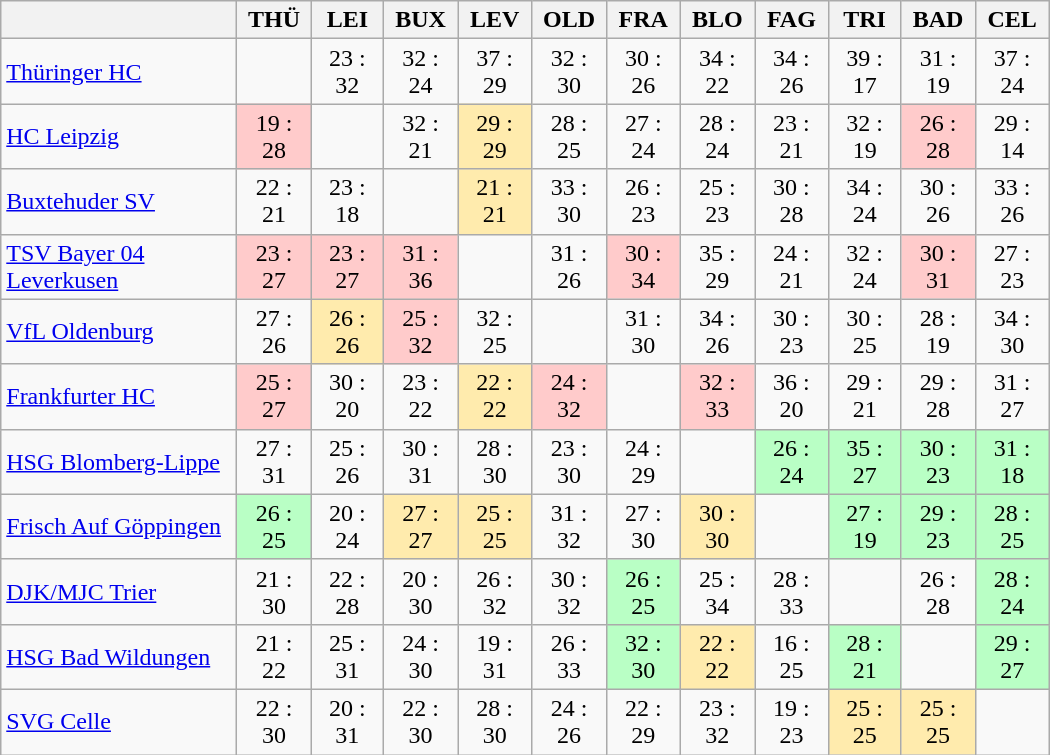<table class="wikitable" style="text-align: center;" width="700">
<tr>
<th></th>
<th>THÜ</th>
<th>LEI</th>
<th>BUX</th>
<th>LEV</th>
<th>OLD</th>
<th>FRA</th>
<th>BLO</th>
<th>FAG</th>
<th>TRI</th>
<th>BAD</th>
<th>CEL</th>
</tr>
<tr>
<td style="text-align: left;"><a href='#'>Thüringer HC</a></td>
<td></td>
<td>23 : 32</td>
<td>32 : 24</td>
<td>37 : 29</td>
<td>32 : 30</td>
<td>30 : 26</td>
<td>34 : 22</td>
<td>34 : 26</td>
<td>39 : 17</td>
<td>31 : 19</td>
<td>37 : 24</td>
</tr>
<tr>
<td style="text-align: left;"><a href='#'>HC Leipzig</a></td>
<td style="background-color:#FFCBCB">19 : 28</td>
<td></td>
<td>32 : 21</td>
<td style="background-color:#FFEBAD">29 : 29</td>
<td>28 : 25</td>
<td>27 : 24</td>
<td>28 : 24</td>
<td>23 : 21</td>
<td>32 : 19</td>
<td style="background-color:#FFCBCB">26 : 28</td>
<td>29 : 14</td>
</tr>
<tr>
<td style="text-align: left;"><a href='#'>Buxtehuder SV</a></td>
<td>22 : 21</td>
<td>23 : 18</td>
<td class="hintergrundfarbe5"></td>
<td style="background-color:#FFEBAD">21 : 21</td>
<td>33 : 30</td>
<td>26 : 23</td>
<td>25 : 23</td>
<td>30 : 28</td>
<td>34 : 24</td>
<td>30 : 26</td>
<td>33 : 26</td>
</tr>
<tr>
<td style="text-align: left;"><a href='#'>TSV Bayer 04 Leverkusen</a></td>
<td style="background-color:#FFCBCB">23 : 27</td>
<td style="background-color:#FFCBCB">23 : 27</td>
<td style="background-color:#FFCBCB">31 : 36</td>
<td class="hintergrundfarbe5"></td>
<td>31 : 26</td>
<td style="background-color:#FFCBCB">30 : 34</td>
<td>35 : 29</td>
<td>24 : 21</td>
<td>32 : 24</td>
<td style="background-color:#FFCBCB">30 : 31</td>
<td>27 : 23</td>
</tr>
<tr>
<td style="text-align: left;"><a href='#'>VfL Oldenburg</a></td>
<td>27 : 26</td>
<td style="background-color:#FFEBAD">26 : 26</td>
<td style="background-color:#FFCBCB">25 : 32</td>
<td>32 : 25</td>
<td class="hintergrundfarbe5"></td>
<td>31 : 30</td>
<td>34 : 26</td>
<td>30 : 23</td>
<td>30 : 25</td>
<td>28 : 19</td>
<td>34 : 30</td>
</tr>
<tr>
<td style="text-align: left;"><a href='#'>Frankfurter HC</a></td>
<td style="background-color:#FFCBCB">25 : 27</td>
<td>30 : 20</td>
<td>23 : 22</td>
<td style="background-color:#FFEBAD">22 : 22</td>
<td style="background-color:#FFCBCB">24 : 32</td>
<td class="hintergrundfarbe5"></td>
<td style="background-color:#FFCBCB">32 : 33</td>
<td>36 : 20</td>
<td>29 : 21</td>
<td>29 : 28</td>
<td>31 : 27</td>
</tr>
<tr>
<td style="text-align: left;"><a href='#'>HSG Blomberg-Lippe</a></td>
<td>27 : 31</td>
<td>25 : 26</td>
<td>30 : 31</td>
<td>28 : 30</td>
<td>23 : 30</td>
<td>24 : 29</td>
<td class="hintergrundfarbe5"></td>
<td style="background-color:#B9FFC5">26 : 24</td>
<td style="background-color:#B9FFC5">35 : 27</td>
<td style="background-color:#B9FFC5">30 : 23</td>
<td style="background-color:#B9FFC5">31 : 18</td>
</tr>
<tr>
<td style="text-align: left;"><a href='#'>Frisch Auf Göppingen</a></td>
<td style="background-color:#B9FFC5">26 : 25</td>
<td>20 : 24</td>
<td style="background-color:#FFEBAD">27 : 27</td>
<td style="background-color:#FFEBAD">25 : 25</td>
<td>31 : 32</td>
<td>27 : 30</td>
<td style="background-color:#FFEBAD">30 : 30</td>
<td class="hintergrundfarbe5"></td>
<td style="background-color:#B9FFC5">27 : 19</td>
<td style="background-color:#B9FFC5">29 : 23</td>
<td style="background-color:#B9FFC5">28 : 25</td>
</tr>
<tr>
<td style="text-align: left;"><a href='#'>DJK/MJC Trier</a></td>
<td>21 : 30</td>
<td>22 : 28</td>
<td>20 : 30</td>
<td>26 : 32</td>
<td>30 : 32</td>
<td style="background-color:#B9FFC5">26 : 25</td>
<td>25 : 34</td>
<td>28 : 33</td>
<td class="hintergrundfarbe5"></td>
<td>26 : 28</td>
<td style="background-color:#B9FFC5">28 : 24</td>
</tr>
<tr>
<td style="text-align: left;"><a href='#'>HSG Bad Wildungen</a></td>
<td>21 : 22</td>
<td>25 : 31</td>
<td>24 : 30</td>
<td>19 : 31</td>
<td>26 : 33</td>
<td style="background-color:#B9FFC5">32 : 30</td>
<td style="background-color:#FFEBAD">22 : 22</td>
<td>16 : 25</td>
<td style="background-color:#B9FFC5">28 : 21</td>
<td class="hintergrundfarbe5"></td>
<td style="background-color:#B9FFC5">29 : 27</td>
</tr>
<tr>
<td style="text-align: left;"><a href='#'>SVG Celle</a></td>
<td>22 : 30</td>
<td>20 : 31</td>
<td>22 : 30</td>
<td>28 : 30</td>
<td>24 : 26</td>
<td>22 : 29</td>
<td>23 : 32</td>
<td>19 : 23</td>
<td style="background-color:#FFEBAD">25 : 25</td>
<td style="background-color:#FFEBAD">25 : 25</td>
<td class="hintergrundfarbe5"></td>
</tr>
</table>
